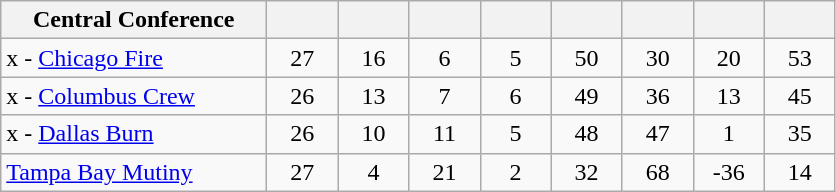<table class="wikitable" style="text-align: center;">
<tr>
<th width="170">Central Conference</th>
<th width="40"></th>
<th width="40"></th>
<th width="40"></th>
<th width="40"></th>
<th width="40"></th>
<th width="40"></th>
<th width="40"></th>
<th width="40"></th>
</tr>
<tr>
<td align=left>x - <a href='#'>Chicago Fire</a></td>
<td>27</td>
<td>16</td>
<td>6</td>
<td>5</td>
<td>50</td>
<td>30</td>
<td>20</td>
<td>53</td>
</tr>
<tr>
<td align=left>x - <a href='#'>Columbus Crew</a></td>
<td>26</td>
<td>13</td>
<td>7</td>
<td>6</td>
<td>49</td>
<td>36</td>
<td>13</td>
<td>45</td>
</tr>
<tr>
<td align=left>x - <a href='#'>Dallas Burn</a></td>
<td>26</td>
<td>10</td>
<td>11</td>
<td>5</td>
<td>48</td>
<td>47</td>
<td>1</td>
<td>35</td>
</tr>
<tr>
<td align=left><a href='#'>Tampa Bay Mutiny</a></td>
<td>27</td>
<td>4</td>
<td>21</td>
<td>2</td>
<td>32</td>
<td>68</td>
<td>-36</td>
<td>14</td>
</tr>
</table>
